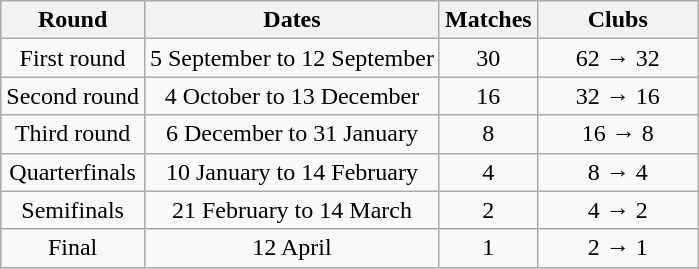<table class="wikitable">
<tr>
<th>Round</th>
<th>Dates</th>
<th>Matches</th>
<th width=100>Clubs</th>
</tr>
<tr align=center>
<td>First round</td>
<td>5 September to 12 September</td>
<td>30</td>
<td>62 → 32</td>
</tr>
<tr align=center>
<td>Second round</td>
<td>4 October to 13 December</td>
<td>16</td>
<td>32 → 16</td>
</tr>
<tr align=center>
<td>Third round</td>
<td>6 December to 31 January</td>
<td>8</td>
<td>16 → 8</td>
</tr>
<tr align=center>
<td>Quarterfinals</td>
<td>10 January to 14 February</td>
<td>4</td>
<td>8 → 4</td>
</tr>
<tr align=center>
<td>Semifinals</td>
<td>21 February to 14 March</td>
<td>2</td>
<td>4 → 2</td>
</tr>
<tr align=center>
<td>Final</td>
<td>12 April</td>
<td>1</td>
<td>2 → 1</td>
</tr>
</table>
